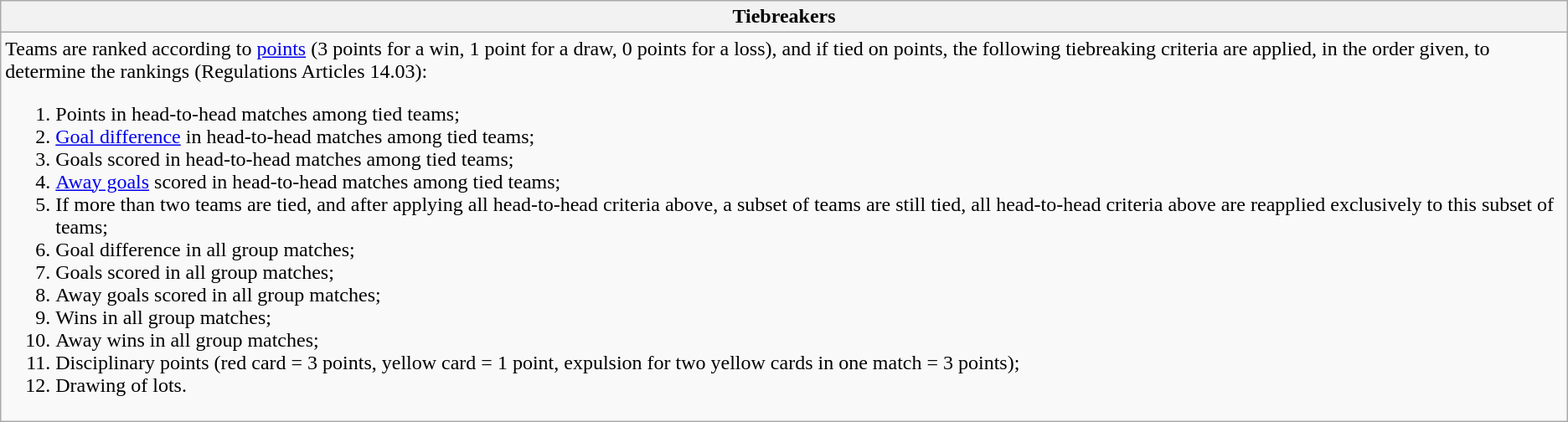<table class="wikitable collapsible collapsed">
<tr>
<th>Tiebreakers</th>
</tr>
<tr>
<td>Teams are ranked according to <a href='#'>points</a> (3 points for a win, 1 point for a draw, 0 points for a loss), and if tied on points, the following tiebreaking criteria are applied, in the order given, to determine the rankings (Regulations Articles 14.03):<br><ol><li>Points in head-to-head matches among tied teams;</li><li><a href='#'>Goal difference</a> in head-to-head matches among tied teams;</li><li>Goals scored in head-to-head matches among tied teams;</li><li><a href='#'>Away goals</a> scored in head-to-head matches among tied teams;</li><li>If more than two teams are tied, and after applying all head-to-head criteria above, a subset of teams are still tied, all head-to-head criteria above are reapplied exclusively to this subset of teams;</li><li>Goal difference in all group matches;</li><li>Goals scored in all group matches;</li><li>Away goals scored in all group matches;</li><li>Wins in all group matches;</li><li>Away wins in all group matches;</li><li>Disciplinary points (red card = 3 points, yellow card = 1 point, expulsion for two yellow cards in one match = 3 points);</li><li>Drawing of lots.</li></ol></td>
</tr>
</table>
